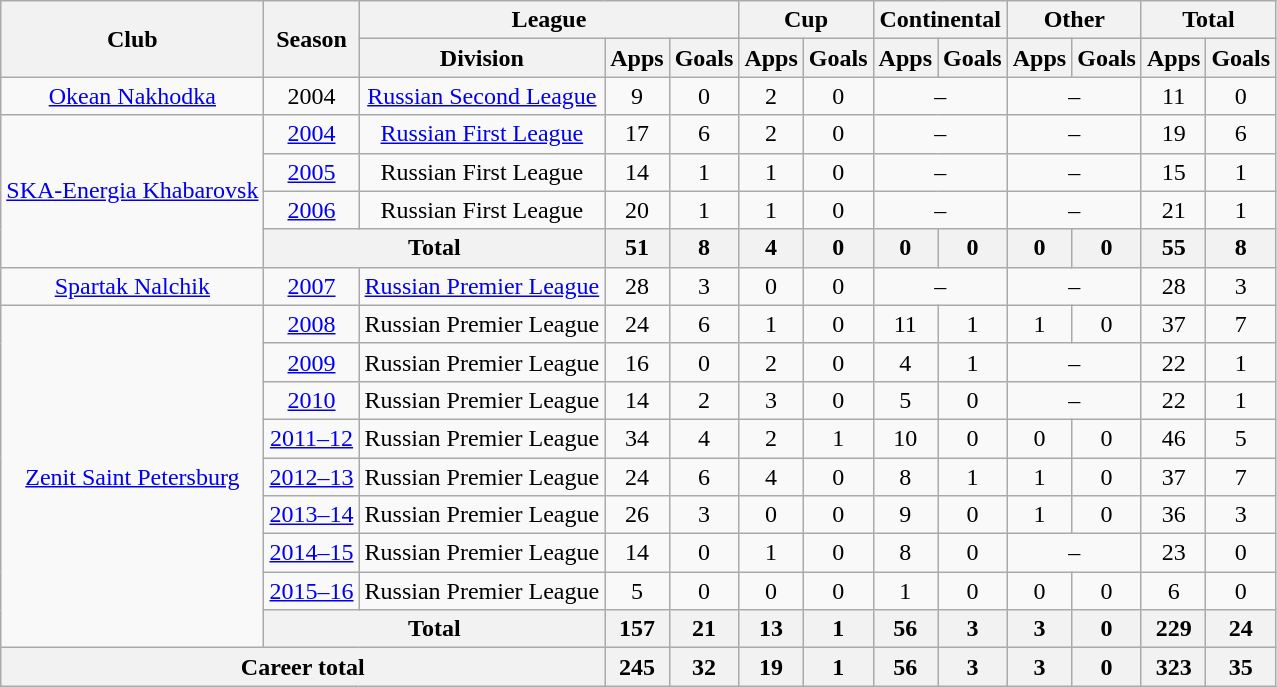<table class="wikitable" style="text-align: center;">
<tr>
<th rowspan=2>Club</th>
<th rowspan=2>Season</th>
<th colspan=3>League</th>
<th colspan=2>Cup</th>
<th colspan=2>Continental</th>
<th colspan=2>Other</th>
<th colspan=2>Total</th>
</tr>
<tr>
<th>Division</th>
<th>Apps</th>
<th>Goals</th>
<th>Apps</th>
<th>Goals</th>
<th>Apps</th>
<th>Goals</th>
<th>Apps</th>
<th>Goals</th>
<th>Apps</th>
<th>Goals</th>
</tr>
<tr>
<td><a href='#'>Okean Nakhodka</a></td>
<td>2004</td>
<td><a href='#'>Russian Second League</a></td>
<td>9</td>
<td>0</td>
<td>2</td>
<td>0</td>
<td colspan=2>–</td>
<td colspan=2>–</td>
<td>11</td>
<td>0</td>
</tr>
<tr>
<td rowspan="4"><a href='#'>SKA-Energia Khabarovsk</a></td>
<td><a href='#'>2004</a></td>
<td><a href='#'>Russian First League</a></td>
<td>17</td>
<td>6</td>
<td>2</td>
<td>0</td>
<td colspan=2>–</td>
<td colspan=2>–</td>
<td>19</td>
<td>6</td>
</tr>
<tr>
<td><a href='#'>2005</a></td>
<td>Russian First League</td>
<td>14</td>
<td>1</td>
<td>1</td>
<td>0</td>
<td colspan=2>–</td>
<td colspan=2>–</td>
<td>15</td>
<td>1</td>
</tr>
<tr>
<td><a href='#'>2006</a></td>
<td>Russian First League</td>
<td>20</td>
<td>1</td>
<td>1</td>
<td>0</td>
<td colspan=2>–</td>
<td colspan=2>–</td>
<td>21</td>
<td>1</td>
</tr>
<tr>
<th colspan=2>Total</th>
<th>51</th>
<th>8</th>
<th>4</th>
<th>0</th>
<th>0</th>
<th>0</th>
<th>0</th>
<th>0</th>
<th>55</th>
<th>8</th>
</tr>
<tr>
<td><a href='#'>Spartak Nalchik</a></td>
<td><a href='#'>2007</a></td>
<td><a href='#'>Russian Premier League</a></td>
<td>28</td>
<td>3</td>
<td>0</td>
<td>0</td>
<td colspan=2>–</td>
<td colspan=2>–</td>
<td>28</td>
<td>3</td>
</tr>
<tr>
<td rowspan="9"><a href='#'>Zenit Saint Petersburg</a></td>
<td><a href='#'>2008</a></td>
<td>Russian Premier League</td>
<td>24</td>
<td>6</td>
<td>1</td>
<td>0</td>
<td>11</td>
<td>1</td>
<td>1</td>
<td>0</td>
<td>37</td>
<td>7</td>
</tr>
<tr>
<td><a href='#'>2009</a></td>
<td>Russian Premier League</td>
<td>16</td>
<td>0</td>
<td>2</td>
<td>0</td>
<td>4</td>
<td>1</td>
<td colspan=2>–</td>
<td>22</td>
<td>1</td>
</tr>
<tr>
<td><a href='#'>2010</a></td>
<td>Russian Premier League</td>
<td>14</td>
<td>2</td>
<td>3</td>
<td>0</td>
<td>5</td>
<td>0</td>
<td colspan=2>–</td>
<td>22</td>
<td>1</td>
</tr>
<tr>
<td><a href='#'>2011–12</a></td>
<td>Russian Premier League</td>
<td>34</td>
<td>4</td>
<td>2</td>
<td>1</td>
<td>10</td>
<td>0</td>
<td>0</td>
<td>0</td>
<td>46</td>
<td>5</td>
</tr>
<tr>
<td><a href='#'>2012–13</a></td>
<td>Russian Premier League</td>
<td>24</td>
<td>6</td>
<td>4</td>
<td>0</td>
<td>8</td>
<td>1</td>
<td>1</td>
<td>0</td>
<td>37</td>
<td>7</td>
</tr>
<tr>
<td><a href='#'>2013–14</a></td>
<td>Russian Premier League</td>
<td>26</td>
<td>3</td>
<td>0</td>
<td>0</td>
<td>9</td>
<td>0</td>
<td>1</td>
<td>0</td>
<td>36</td>
<td>3</td>
</tr>
<tr>
<td><a href='#'>2014–15</a></td>
<td>Russian Premier League</td>
<td>14</td>
<td>0</td>
<td>1</td>
<td>0</td>
<td>8</td>
<td>0</td>
<td colspan=2>–</td>
<td>23</td>
<td>0</td>
</tr>
<tr>
<td><a href='#'>2015–16</a></td>
<td>Russian Premier League</td>
<td>5</td>
<td>0</td>
<td>0</td>
<td>0</td>
<td>1</td>
<td>0</td>
<td>0</td>
<td>0</td>
<td>6</td>
<td>0</td>
</tr>
<tr>
<th colspan=2>Total</th>
<th>157</th>
<th>21</th>
<th>13</th>
<th>1</th>
<th>56</th>
<th>3</th>
<th>3</th>
<th>0</th>
<th>229</th>
<th>24</th>
</tr>
<tr>
<th colspan=3>Career total</th>
<th>245</th>
<th>32</th>
<th>19</th>
<th>1</th>
<th>56</th>
<th>3</th>
<th>3</th>
<th>0</th>
<th>323</th>
<th>35</th>
</tr>
</table>
